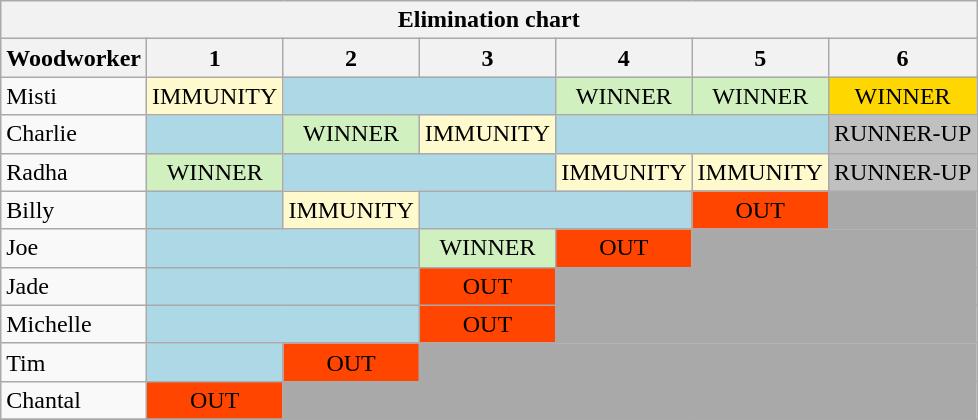<table class="wikitable" style="text-align:center">
<tr>
<th ! colspan="10">Elimination chart</th>
</tr>
<tr>
<th>Woodworker</th>
<th>1</th>
<th>2</th>
<th>3</th>
<th>4</th>
<th>5</th>
<th>6</th>
</tr>
<tr>
<td align="left">Misti</td>
<td style="background:lemonchiffon;">IMMUNITY</td>
<td colspan="2" style="background:Lightblue;"></td>
<td style="background:#d0f0c0;">WINNER</td>
<td style="background:#d0f0c0;">WINNER</td>
<td style="background:gold;">WINNER</td>
</tr>
<tr>
<td align="left">Charlie</td>
<td style="background:Lightblue;"></td>
<td style="background:#d0f0c0;">WINNER</td>
<td style="background:lemonchiffon;">IMMUNITY</td>
<td colspan="2" style="background:Lightblue;"></td>
<td style="background:silver;">RUNNER-UP</td>
</tr>
<tr>
<td align="left">Radha</td>
<td style="background:#d0f0c0;">WINNER</td>
<td colspan="2" style="background:Lightblue;"></td>
<td style="background:lemonchiffon;">IMMUNITY</td>
<td style="background:lemonchiffon;">IMMUNITY</td>
<td style="background:silver;">RUNNER-UP</td>
</tr>
<tr>
<td align="left">Billy</td>
<td style="background:lightblue;"></td>
<td style="background:lemonchiffon;">IMMUNITY</td>
<td colspan="2" style="background:Lightblue;"></td>
<td style="background:orangered;">OUT</td>
<td style="background:darkgrey;"></td>
</tr>
<tr>
<td align="left">Joe</td>
<td colspan="2" style="background:Lightblue;"></td>
<td style="background:#d0f0c0;">WINNER</td>
<td style="background:orangered;">OUT</td>
<td colspan="2" style="background:darkgrey;"></td>
</tr>
<tr>
<td align="left">Jade</td>
<td colspan="2" style="background:Lightblue;"></td>
<td style="background:orangered;">OUT</td>
<td colspan="3" style="background:darkgrey;"></td>
</tr>
<tr>
<td align="left">Michelle</td>
<td colspan="2" style="background:Lightblue;"></td>
<td style="background:orangered;">OUT</td>
<td colspan="3" style="background:darkgrey;"></td>
</tr>
<tr>
<td align="left">Tim</td>
<td style="background:Lightblue;"></td>
<td style="background:orangered;">OUT</td>
<td colspan="4" style="background:darkgrey;"></td>
</tr>
<tr>
<td align="left">Chantal</td>
<td style="background:orangered;">OUT</td>
<td colspan="5" style="background:darkgrey;"></td>
</tr>
<tr>
</tr>
</table>
